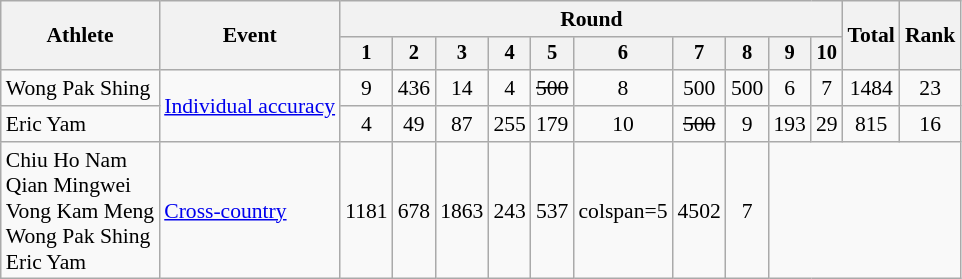<table class=wikitable style=font-size:90%;text-align:center>
<tr>
<th rowspan="2">Athlete</th>
<th rowspan="2">Event</th>
<th colspan=10>Round</th>
<th rowspan=2>Total</th>
<th rowspan=2>Rank</th>
</tr>
<tr style="font-size:95%">
<th>1</th>
<th>2</th>
<th>3</th>
<th>4</th>
<th>5</th>
<th>6</th>
<th>7</th>
<th>8</th>
<th>9</th>
<th>10</th>
</tr>
<tr>
<td align=left>Wong Pak Shing</td>
<td align=left rowspan=2><a href='#'>Individual accuracy</a></td>
<td>9</td>
<td>436</td>
<td>14</td>
<td>4</td>
<td><s>500</s></td>
<td>8</td>
<td>500</td>
<td>500</td>
<td>6</td>
<td>7</td>
<td>1484</td>
<td>23</td>
</tr>
<tr>
<td align=left>Eric Yam</td>
<td>4</td>
<td>49</td>
<td>87</td>
<td>255</td>
<td>179</td>
<td>10</td>
<td><s>500</s></td>
<td>9</td>
<td>193</td>
<td>29</td>
<td>815</td>
<td>16</td>
</tr>
<tr>
<td align=left>Chiu Ho Nam<br>Qian Mingwei<br>Vong Kam Meng<br>Wong Pak Shing<br>Eric Yam</td>
<td align=left><a href='#'>Cross-country</a></td>
<td>1181</td>
<td>678</td>
<td>1863</td>
<td>243</td>
<td>537</td>
<td>colspan=5 </td>
<td>4502</td>
<td>7</td>
</tr>
</table>
